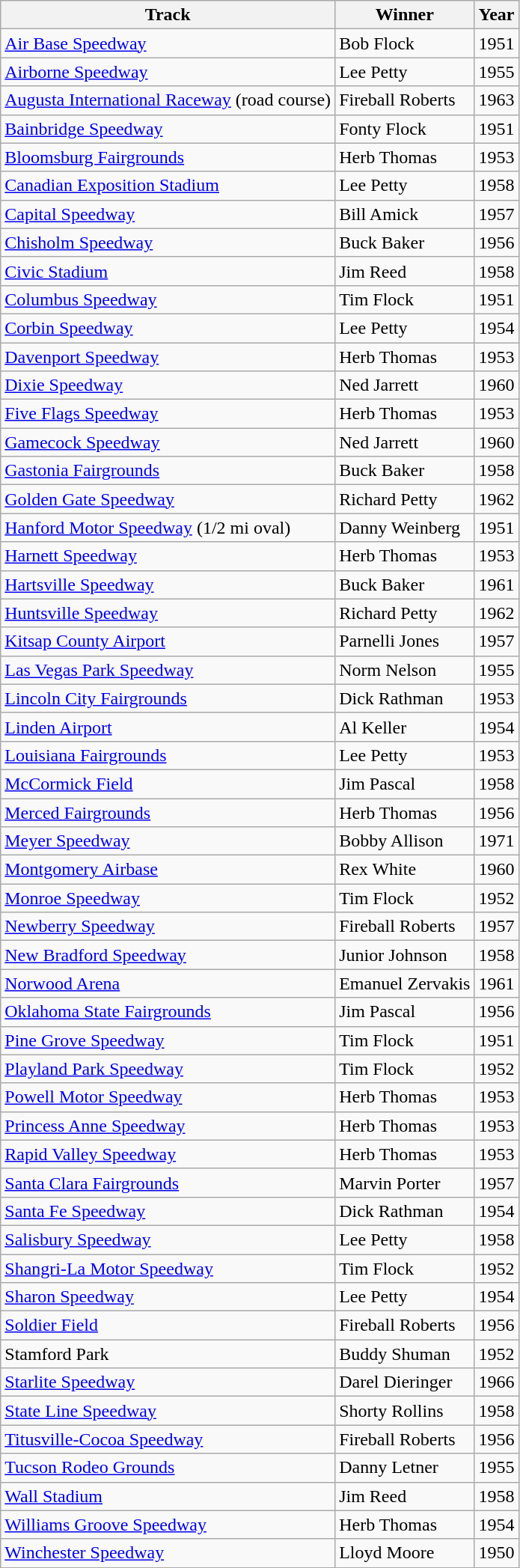<table class="wikitable sortable">
<tr>
<th>Track</th>
<th>Winner</th>
<th>Year</th>
</tr>
<tr>
<td><a href='#'>Air Base Speedway</a></td>
<td>Bob Flock</td>
<td>1951</td>
</tr>
<tr>
<td><a href='#'>Airborne Speedway</a></td>
<td>Lee Petty</td>
<td>1955</td>
</tr>
<tr>
<td><a href='#'>Augusta International Raceway</a> (road course)</td>
<td>Fireball Roberts</td>
<td>1963</td>
</tr>
<tr>
<td><a href='#'>Bainbridge Speedway</a></td>
<td>Fonty Flock</td>
<td>1951</td>
</tr>
<tr>
<td><a href='#'>Bloomsburg Fairgrounds</a></td>
<td>Herb Thomas</td>
<td>1953</td>
</tr>
<tr>
<td><a href='#'>Canadian Exposition Stadium</a></td>
<td>Lee Petty</td>
<td>1958</td>
</tr>
<tr>
<td><a href='#'>Capital Speedway</a></td>
<td>Bill Amick</td>
<td>1957</td>
</tr>
<tr>
<td><a href='#'>Chisholm Speedway</a></td>
<td>Buck Baker</td>
<td>1956</td>
</tr>
<tr>
<td><a href='#'>Civic Stadium</a></td>
<td>Jim Reed</td>
<td>1958</td>
</tr>
<tr>
<td><a href='#'>Columbus Speedway</a></td>
<td>Tim Flock</td>
<td>1951</td>
</tr>
<tr>
<td><a href='#'>Corbin Speedway</a></td>
<td>Lee Petty</td>
<td>1954</td>
</tr>
<tr>
<td><a href='#'>Davenport Speedway</a></td>
<td>Herb Thomas</td>
<td>1953</td>
</tr>
<tr>
<td><a href='#'>Dixie Speedway</a></td>
<td>Ned Jarrett</td>
<td>1960</td>
</tr>
<tr>
<td><a href='#'>Five Flags Speedway</a></td>
<td>Herb Thomas</td>
<td>1953</td>
</tr>
<tr>
<td><a href='#'>Gamecock Speedway</a></td>
<td>Ned Jarrett</td>
<td>1960</td>
</tr>
<tr>
<td><a href='#'>Gastonia Fairgrounds</a></td>
<td>Buck Baker</td>
<td>1958</td>
</tr>
<tr>
<td><a href='#'>Golden Gate Speedway</a></td>
<td>Richard Petty</td>
<td>1962</td>
</tr>
<tr>
<td><a href='#'>Hanford Motor Speedway</a> (1/2 mi oval)</td>
<td>Danny Weinberg</td>
<td>1951</td>
</tr>
<tr>
<td><a href='#'>Harnett Speedway</a></td>
<td>Herb Thomas</td>
<td>1953</td>
</tr>
<tr>
<td><a href='#'>Hartsville Speedway</a></td>
<td>Buck Baker</td>
<td>1961</td>
</tr>
<tr>
<td><a href='#'>Huntsville Speedway</a></td>
<td>Richard Petty</td>
<td>1962</td>
</tr>
<tr>
<td><a href='#'>Kitsap County Airport</a></td>
<td>Parnelli Jones</td>
<td>1957</td>
</tr>
<tr>
<td><a href='#'>Las Vegas Park Speedway</a></td>
<td>Norm Nelson</td>
<td>1955</td>
</tr>
<tr>
<td><a href='#'>Lincoln City Fairgrounds</a></td>
<td>Dick Rathman</td>
<td>1953</td>
</tr>
<tr>
<td><a href='#'>Linden Airport</a></td>
<td>Al Keller</td>
<td>1954</td>
</tr>
<tr>
<td><a href='#'>Louisiana Fairgrounds</a></td>
<td>Lee Petty</td>
<td>1953</td>
</tr>
<tr>
<td><a href='#'>McCormick Field</a></td>
<td>Jim Pascal</td>
<td>1958</td>
</tr>
<tr>
<td><a href='#'>Merced Fairgrounds</a></td>
<td>Herb Thomas</td>
<td>1956</td>
</tr>
<tr>
<td><a href='#'>Meyer Speedway</a></td>
<td>Bobby Allison</td>
<td>1971</td>
</tr>
<tr>
<td><a href='#'>Montgomery Airbase</a></td>
<td>Rex White</td>
<td>1960</td>
</tr>
<tr>
<td><a href='#'>Monroe Speedway</a></td>
<td>Tim Flock</td>
<td>1952</td>
</tr>
<tr>
<td><a href='#'>Newberry Speedway</a></td>
<td>Fireball Roberts</td>
<td>1957</td>
</tr>
<tr>
<td><a href='#'>New Bradford Speedway</a></td>
<td>Junior Johnson</td>
<td>1958</td>
</tr>
<tr>
<td><a href='#'>Norwood Arena</a></td>
<td>Emanuel Zervakis</td>
<td>1961</td>
</tr>
<tr>
<td><a href='#'>Oklahoma State Fairgrounds</a></td>
<td>Jim Pascal</td>
<td>1956</td>
</tr>
<tr>
<td><a href='#'>Pine Grove Speedway</a></td>
<td>Tim Flock</td>
<td>1951</td>
</tr>
<tr>
<td><a href='#'>Playland Park Speedway</a></td>
<td>Tim Flock</td>
<td>1952</td>
</tr>
<tr>
<td><a href='#'>Powell Motor Speedway</a></td>
<td>Herb Thomas</td>
<td>1953</td>
</tr>
<tr>
<td><a href='#'>Princess Anne Speedway</a></td>
<td>Herb Thomas</td>
<td>1953</td>
</tr>
<tr>
<td><a href='#'>Rapid Valley Speedway</a></td>
<td>Herb Thomas</td>
<td>1953</td>
</tr>
<tr>
<td><a href='#'>Santa Clara Fairgrounds</a></td>
<td>Marvin Porter</td>
<td>1957</td>
</tr>
<tr>
<td><a href='#'>Santa Fe Speedway</a></td>
<td>Dick Rathman</td>
<td>1954</td>
</tr>
<tr>
<td><a href='#'>Salisbury Speedway</a></td>
<td>Lee Petty</td>
<td>1958</td>
</tr>
<tr>
<td><a href='#'>Shangri-La Motor Speedway</a></td>
<td>Tim Flock</td>
<td>1952</td>
</tr>
<tr>
<td><a href='#'>Sharon Speedway</a></td>
<td>Lee Petty</td>
<td>1954</td>
</tr>
<tr>
<td><a href='#'>Soldier Field</a></td>
<td>Fireball Roberts</td>
<td>1956</td>
</tr>
<tr>
<td>Stamford Park</td>
<td>Buddy Shuman</td>
<td>1952</td>
</tr>
<tr>
<td><a href='#'>Starlite Speedway</a></td>
<td>Darel Dieringer</td>
<td>1966</td>
</tr>
<tr>
<td><a href='#'>State Line Speedway</a></td>
<td>Shorty Rollins</td>
<td>1958</td>
</tr>
<tr>
<td><a href='#'>Titusville-Cocoa Speedway</a></td>
<td>Fireball Roberts</td>
<td>1956</td>
</tr>
<tr>
<td><a href='#'>Tucson Rodeo Grounds</a></td>
<td>Danny Letner</td>
<td>1955</td>
</tr>
<tr>
<td><a href='#'>Wall Stadium</a></td>
<td>Jim Reed</td>
<td>1958</td>
</tr>
<tr>
<td><a href='#'>Williams Groove Speedway</a></td>
<td>Herb Thomas</td>
<td>1954</td>
</tr>
<tr>
<td><a href='#'>Winchester Speedway</a></td>
<td>Lloyd Moore</td>
<td>1950</td>
</tr>
</table>
